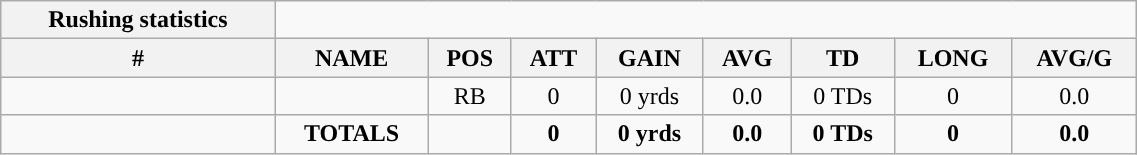<table style="width:60%; text-align:center;" class="wikitable collapsible collapsed">
<tr>
<th style="text-align:center; ">Rushing statistics</th>
</tr>
<tr>
<th>#</th>
<th>NAME</th>
<th>POS</th>
<th>ATT</th>
<th>GAIN</th>
<th>AVG</th>
<th>TD</th>
<th>LONG</th>
<th>AVG/G</th>
</tr>
<tr>
<td></td>
<td></td>
<td>RB</td>
<td>0</td>
<td>0 yrds</td>
<td>0.0</td>
<td>0 TDs</td>
<td>0</td>
<td>0.0</td>
</tr>
<tr>
<td></td>
<td><strong>TOTALS</strong></td>
<td></td>
<td><strong>0</strong></td>
<td><strong>0 yrds</strong></td>
<td><strong>0.0</strong></td>
<td><strong>0 TDs</strong></td>
<td><strong>0</strong></td>
<td><strong>0.0</strong></td>
</tr>
</table>
